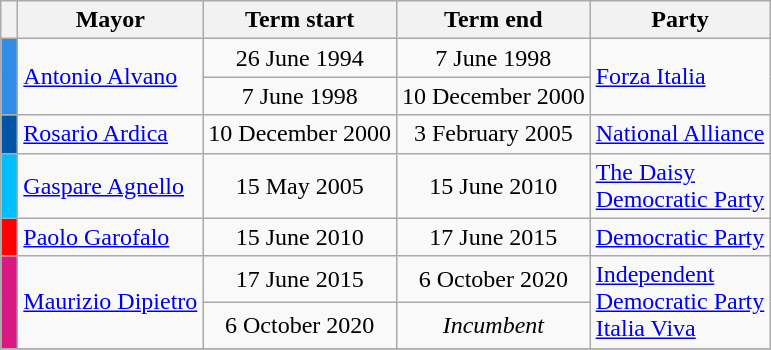<table class="wikitable">
<tr>
<th class=unsortable> </th>
<th>Mayor</th>
<th>Term start</th>
<th>Term end</th>
<th>Party</th>
</tr>
<tr>
<th rowspan=2 style="background:#318CE7;"></th>
<td rowspan=2><a href='#'>Antonio Alvano</a></td>
<td align=center>26 June 1994</td>
<td align=center>7 June 1998</td>
<td rowspan=2><a href='#'>Forza Italia</a></td>
</tr>
<tr>
<td align=center>7 June 1998</td>
<td align=center>10 December 2000</td>
</tr>
<tr>
<th style="background:#0054A5;"></th>
<td><a href='#'>Rosario Ardica</a></td>
<td align=center>10 December 2000</td>
<td align=center>3 February 2005</td>
<td><a href='#'>National Alliance</a></td>
</tr>
<tr>
<th style="background:#00BFFF;"></th>
<td><a href='#'>Gaspare Agnello</a></td>
<td align=center>15 May 2005</td>
<td align=center>15 June 2010</td>
<td><a href='#'>The Daisy</a><br><a href='#'>Democratic Party</a></td>
</tr>
<tr>
<th style="background:#FF0000;"></th>
<td><a href='#'>Paolo Garofalo</a></td>
<td align=center>15 June 2010</td>
<td align=center>17 June 2015</td>
<td><a href='#'>Democratic Party</a></td>
</tr>
<tr>
<th rowspan=2 style="background:#DA1884;"></th>
<td rowspan=2><a href='#'>Maurizio Dipietro</a></td>
<td align=center>17 June 2015</td>
<td align=center>6 October 2020</td>
<td rowspan=2><a href='#'>Independent</a><br><a href='#'>Democratic Party</a><br><a href='#'>Italia Viva</a></td>
</tr>
<tr>
<td align=center>6 October 2020</td>
<td align=center><em>Incumbent</em></td>
</tr>
<tr>
</tr>
</table>
